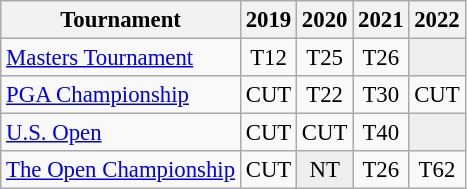<table class="wikitable" style="font-size:95%;text-align:center;">
<tr>
<th>Tournament</th>
<th>2019</th>
<th>2020</th>
<th>2021</th>
<th>2022</th>
</tr>
<tr>
<td align=left><a href='#'>Masters Tournament</a></td>
<td>T12</td>
<td>T25</td>
<td>T26</td>
<td style="background:#eeeeee;"></td>
</tr>
<tr>
<td align=left><a href='#'>PGA Championship</a></td>
<td>CUT</td>
<td>T22</td>
<td>T30</td>
<td>CUT</td>
</tr>
<tr>
<td align=left><a href='#'>U.S. Open</a></td>
<td>CUT</td>
<td>CUT</td>
<td>T40</td>
<td style="background:#eeeeee;"></td>
</tr>
<tr>
<td align=left><a href='#'>The Open Championship</a></td>
<td>CUT</td>
<td style="background:#eeeeee;">NT</td>
<td>T26</td>
<td>T62</td>
</tr>
</table>
